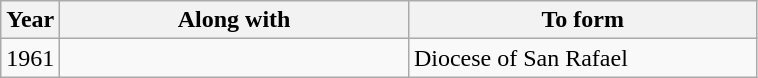<table class="wikitable">
<tr>
<th>Year</th>
<th style="width:225px;">Along with</th>
<th style="width:225px;">To form</th>
</tr>
<tr valign="top">
<td>1961</td>
<td></td>
<td>Diocese of San Rafael</td>
</tr>
</table>
